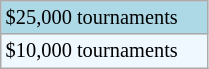<table class="wikitable"  style="font-size:85%; width:11%;">
<tr style="background:lightblue;">
<td>$25,000 tournaments</td>
</tr>
<tr style="background:#f0f8ff;">
<td>$10,000 tournaments</td>
</tr>
</table>
